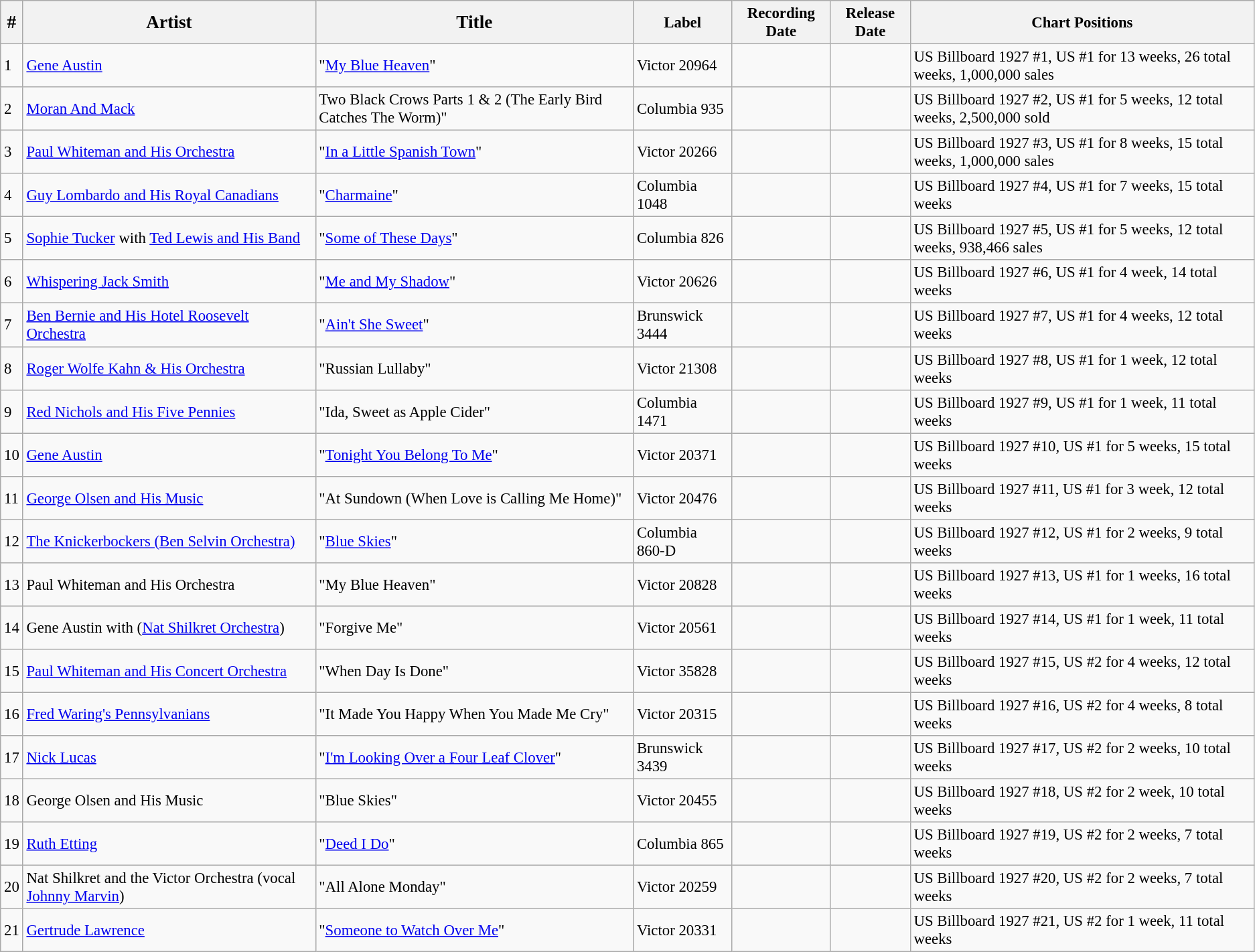<table class="wikitable" style="font-size:95%;">
<tr>
<th><big>#</big></th>
<th><big>Artist</big></th>
<th><big>Title</big></th>
<th>Label</th>
<th>Recording Date</th>
<th>Release Date</th>
<th>Chart Positions</th>
</tr>
<tr>
<td>1</td>
<td><a href='#'>Gene Austin</a></td>
<td>"<a href='#'>My Blue Heaven</a>"</td>
<td>Victor 20964</td>
<td></td>
<td></td>
<td>US Billboard 1927 #1, US #1 for 13 weeks, 26 total weeks, 1,000,000 sales</td>
</tr>
<tr>
<td>2</td>
<td><a href='#'>Moran And Mack</a></td>
<td "Two Black Crows>Two Black Crows Parts 1 & 2 (The Early Bird Catches The Worm)"</td>
<td>Columbia 935</td>
<td></td>
<td></td>
<td>US Billboard 1927 #2, US #1 for 5 weeks, 12 total weeks, 2,500,000 sold</td>
</tr>
<tr>
<td>3</td>
<td><a href='#'>Paul Whiteman and His Orchestra</a></td>
<td>"<a href='#'>In a Little Spanish Town</a>"</td>
<td>Victor 20266</td>
<td></td>
<td></td>
<td>US Billboard 1927 #3, US #1 for 8 weeks, 15 total weeks, 1,000,000 sales</td>
</tr>
<tr>
<td>4</td>
<td><a href='#'>Guy Lombardo and His Royal Canadians</a></td>
<td>"<a href='#'>Charmaine</a>"</td>
<td>Columbia 1048</td>
<td></td>
<td></td>
<td>US Billboard 1927 #4, US #1 for 7 weeks, 15 total weeks</td>
</tr>
<tr>
<td>5</td>
<td><a href='#'>Sophie Tucker</a> with <a href='#'>Ted Lewis and His Band</a></td>
<td>"<a href='#'>Some of These Days</a>"</td>
<td>Columbia 826</td>
<td></td>
<td></td>
<td>US Billboard 1927 #5, US #1 for 5 weeks, 12 total weeks, 938,466 sales</td>
</tr>
<tr>
<td>6</td>
<td><a href='#'>Whispering Jack Smith</a></td>
<td>"<a href='#'>Me and My Shadow</a>"</td>
<td>Victor 20626</td>
<td></td>
<td></td>
<td>US Billboard 1927 #6, US #1 for 4 week, 14 total weeks</td>
</tr>
<tr>
<td>7</td>
<td><a href='#'>Ben Bernie and His Hotel Roosevelt Orchestra</a></td>
<td>"<a href='#'>Ain't She Sweet</a>"</td>
<td>Brunswick 3444</td>
<td></td>
<td></td>
<td>US Billboard 1927 #7, US #1 for 4 weeks, 12 total weeks</td>
</tr>
<tr>
<td>8</td>
<td><a href='#'>Roger Wolfe Kahn & His Orchestra</a></td>
<td>"Russian Lullaby"</td>
<td>Victor 21308</td>
<td></td>
<td></td>
<td>US Billboard 1927 #8, US #1 for 1 week, 12 total weeks</td>
</tr>
<tr>
<td>9</td>
<td><a href='#'>Red Nichols and His Five Pennies</a></td>
<td>"Ida, Sweet as Apple Cider"</td>
<td>Columbia 1471</td>
<td></td>
<td></td>
<td>US Billboard 1927 #9, US #1 for 1 week, 11 total weeks</td>
</tr>
<tr>
<td>10</td>
<td><a href='#'>Gene Austin</a></td>
<td>"<a href='#'>Tonight You Belong To Me</a>"</td>
<td>Victor 20371</td>
<td></td>
<td></td>
<td>US Billboard 1927 #10, US #1 for 5 weeks, 15 total weeks</td>
</tr>
<tr>
<td>11</td>
<td><a href='#'>George Olsen and His Music</a></td>
<td>"At Sundown (When Love is Calling Me Home)"</td>
<td>Victor 20476</td>
<td></td>
<td></td>
<td>US Billboard 1927 #11, US #1 for 3 week, 12 total weeks</td>
</tr>
<tr>
<td>12</td>
<td><a href='#'>The Knickerbockers (Ben Selvin Orchestra)</a></td>
<td>"<a href='#'>Blue Skies</a>"</td>
<td>Columbia 860-D</td>
<td></td>
<td></td>
<td>US Billboard 1927 #12, US #1 for 2 weeks, 9 total weeks</td>
</tr>
<tr>
<td>13</td>
<td>Paul  Whiteman and His Orchestra</td>
<td>"My Blue Heaven"</td>
<td>Victor 20828</td>
<td></td>
<td></td>
<td>US Billboard 1927 #13, US #1 for 1 weeks, 16 total weeks</td>
</tr>
<tr>
<td>14</td>
<td>Gene Austin with (<a href='#'>Nat Shilkret Orchestra</a>)</td>
<td>"Forgive Me"</td>
<td>Victor 20561</td>
<td></td>
<td></td>
<td>US Billboard 1927 #14, US #1 for 1 week, 11 total weeks</td>
</tr>
<tr>
<td>15</td>
<td><a href='#'>Paul Whiteman and His Concert Orchestra</a></td>
<td>"When Day Is Done"</td>
<td>Victor 35828</td>
<td></td>
<td></td>
<td>US Billboard 1927 #15, US #2 for 4 weeks, 12 total weeks</td>
</tr>
<tr>
<td>16</td>
<td><a href='#'>Fred Waring's Pennsylvanians</a></td>
<td>"It Made You Happy When You Made Me Cry"</td>
<td>Victor 20315</td>
<td></td>
<td></td>
<td>US Billboard 1927 #16, US #2 for 4 weeks, 8 total weeks</td>
</tr>
<tr>
<td>17</td>
<td><a href='#'>Nick Lucas</a></td>
<td>"<a href='#'>I'm Looking Over a Four Leaf Clover</a>"</td>
<td>Brunswick 3439</td>
<td></td>
<td></td>
<td>US Billboard 1927 #17, US #2 for 2 weeks, 10 total weeks</td>
</tr>
<tr>
<td>18</td>
<td>George Olsen and His Music</td>
<td>"Blue Skies"</td>
<td>Victor 20455</td>
<td></td>
<td></td>
<td>US Billboard 1927 #18, US #2 for 2 week, 10 total weeks</td>
</tr>
<tr>
<td>19</td>
<td><a href='#'>Ruth Etting</a></td>
<td>"<a href='#'>Deed I Do</a>"</td>
<td>Columbia 865</td>
<td></td>
<td></td>
<td>US Billboard 1927 #19, US #2 for 2 weeks, 7 total weeks</td>
</tr>
<tr>
<td>20</td>
<td>Nat Shilkret and the Victor Orchestra (vocal <a href='#'>Johnny Marvin</a>)</td>
<td>"All Alone Monday"</td>
<td>Victor 20259</td>
<td></td>
<td></td>
<td>US Billboard 1927 #20, US #2 for 2 weeks, 7 total weeks</td>
</tr>
<tr>
<td>21</td>
<td><a href='#'>Gertrude Lawrence</a></td>
<td>"<a href='#'>Someone to Watch Over Me</a>"</td>
<td>Victor 20331</td>
<td></td>
<td></td>
<td>US Billboard 1927 #21, US #2 for 1 week, 11 total weeks</td>
</tr>
</table>
